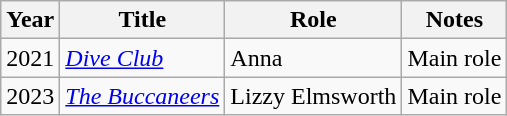<table class="wikitable sortable">
<tr>
<th>Year</th>
<th>Title</th>
<th>Role</th>
<th class="unsortable">Notes</th>
</tr>
<tr>
<td>2021</td>
<td><em><a href='#'>Dive Club</a></em></td>
<td>Anna</td>
<td>Main role</td>
</tr>
<tr>
<td>2023</td>
<td><em><a href='#'>The Buccaneers</a></em></td>
<td>Lizzy Elmsworth</td>
<td>Main role</td>
</tr>
</table>
